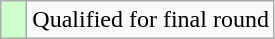<table class="wikitable">
<tr>
<td style="width:10px; background:#cfc"></td>
<td>Qualified for final round</td>
</tr>
</table>
